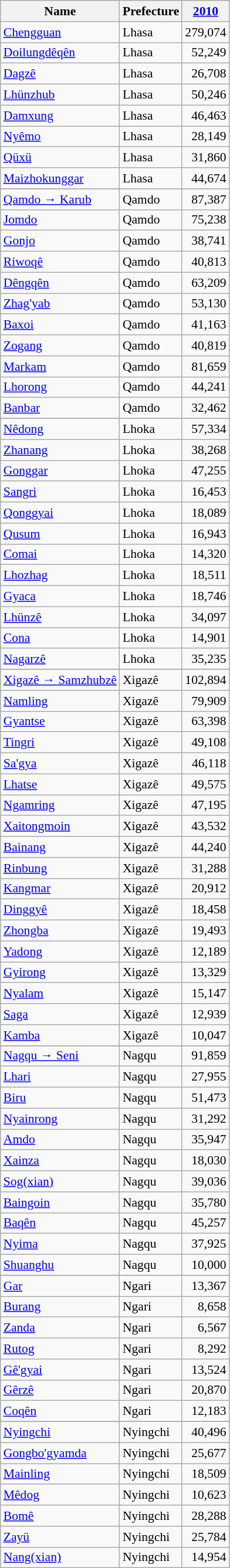<table class="wikitable sortable" style="font-size:90%;" align="center">
<tr>
<th>Name</th>
<th>Prefecture</th>
<th><a href='#'>2010</a></th>
</tr>
<tr>
<td><a href='#'>Chengguan</a></td>
<td>Lhasa</td>
<td style="text-align: right;">279,074</td>
</tr>
<tr>
<td><a href='#'>Doilungdêqên</a></td>
<td>Lhasa</td>
<td style="text-align: right;">52,249</td>
</tr>
<tr>
<td><a href='#'>Dagzê</a></td>
<td>Lhasa</td>
<td style="text-align: right;">26,708</td>
</tr>
<tr>
<td><a href='#'>Lhünzhub</a></td>
<td>Lhasa</td>
<td style="text-align: right;">50,246</td>
</tr>
<tr>
<td><a href='#'>Damxung</a></td>
<td>Lhasa</td>
<td style="text-align: right;">46,463</td>
</tr>
<tr>
<td><a href='#'>Nyêmo</a></td>
<td>Lhasa</td>
<td style="text-align: right;">28,149</td>
</tr>
<tr>
<td><a href='#'>Qüxü</a></td>
<td>Lhasa</td>
<td style="text-align: right;">31,860</td>
</tr>
<tr>
<td><a href='#'>Maizhokunggar</a></td>
<td>Lhasa</td>
<td style="text-align: right;">44,674</td>
</tr>
<tr>
</tr>
<tr>
<td><a href='#'>Qamdo → Karub</a></td>
<td>Qamdo</td>
<td style="text-align: right;">87,387</td>
</tr>
<tr>
<td><a href='#'>Jomdo</a></td>
<td>Qamdo</td>
<td style="text-align: right;">75,238</td>
</tr>
<tr>
<td><a href='#'>Gonjo</a></td>
<td>Qamdo</td>
<td style="text-align: right;">38,741</td>
</tr>
<tr>
<td><a href='#'>Riwoqê</a></td>
<td>Qamdo</td>
<td style="text-align: right;">40,813</td>
</tr>
<tr>
<td><a href='#'>Dêngqên</a></td>
<td>Qamdo</td>
<td style="text-align: right;">63,209</td>
</tr>
<tr>
<td><a href='#'>Zhag'yab</a></td>
<td>Qamdo</td>
<td style="text-align: right;">53,130</td>
</tr>
<tr>
<td><a href='#'>Baxoi</a></td>
<td>Qamdo</td>
<td style="text-align: right;">41,163</td>
</tr>
<tr>
<td><a href='#'>Zogang</a></td>
<td>Qamdo</td>
<td style="text-align: right;">40,819</td>
</tr>
<tr>
<td><a href='#'>Markam</a></td>
<td>Qamdo</td>
<td style="text-align: right;">81,659</td>
</tr>
<tr>
<td><a href='#'>Lhorong</a></td>
<td>Qamdo</td>
<td style="text-align: right;">44,241</td>
</tr>
<tr>
<td><a href='#'>Banbar</a></td>
<td>Qamdo</td>
<td style="text-align: right;">32,462</td>
</tr>
<tr>
</tr>
<tr>
<td><a href='#'>Nêdong</a></td>
<td>Lhoka</td>
<td style="text-align: right;">57,334</td>
</tr>
<tr>
<td><a href='#'>Zhanang</a></td>
<td>Lhoka</td>
<td style="text-align: right;">38,268</td>
</tr>
<tr>
<td><a href='#'>Gonggar</a></td>
<td>Lhoka</td>
<td style="text-align: right;">47,255</td>
</tr>
<tr>
<td><a href='#'>Sangri</a></td>
<td>Lhoka</td>
<td style="text-align: right;">16,453</td>
</tr>
<tr>
<td><a href='#'>Qonggyai</a></td>
<td>Lhoka</td>
<td style="text-align: right;">18,089</td>
</tr>
<tr>
<td><a href='#'>Qusum</a></td>
<td>Lhoka</td>
<td style="text-align: right;">16,943</td>
</tr>
<tr>
<td><a href='#'>Comai</a></td>
<td>Lhoka</td>
<td style="text-align: right;">14,320</td>
</tr>
<tr>
<td><a href='#'>Lhozhag</a></td>
<td>Lhoka</td>
<td style="text-align: right;">18,511</td>
</tr>
<tr>
<td><a href='#'>Gyaca</a></td>
<td>Lhoka</td>
<td style="text-align: right;">18,746</td>
</tr>
<tr>
<td><a href='#'>Lhünzê</a></td>
<td>Lhoka</td>
<td style="text-align: right;">34,097</td>
</tr>
<tr>
<td><a href='#'>Cona</a></td>
<td>Lhoka</td>
<td style="text-align: right;">14,901</td>
</tr>
<tr>
<td><a href='#'>Nagarzê</a></td>
<td>Lhoka</td>
<td style="text-align: right;">35,235</td>
</tr>
<tr>
</tr>
<tr>
<td><a href='#'>Xigazê → Samzhubzê</a></td>
<td>Xigazê</td>
<td style="text-align: right;">102,894</td>
</tr>
<tr>
<td><a href='#'>Namling</a></td>
<td>Xigazê</td>
<td style="text-align: right;">79,909</td>
</tr>
<tr>
<td><a href='#'>Gyantse</a></td>
<td>Xigazê</td>
<td style="text-align: right;">63,398</td>
</tr>
<tr>
<td><a href='#'>Tingri</a></td>
<td>Xigazê</td>
<td style="text-align: right;">49,108</td>
</tr>
<tr>
<td><a href='#'>Sa'gya</a></td>
<td>Xigazê</td>
<td style="text-align: right;">46,118</td>
</tr>
<tr>
<td><a href='#'>Lhatse</a></td>
<td>Xigazê</td>
<td style="text-align: right;">49,575</td>
</tr>
<tr>
<td><a href='#'>Ngamring</a></td>
<td>Xigazê</td>
<td style="text-align: right;">47,195</td>
</tr>
<tr>
<td><a href='#'>Xaitongmoin</a></td>
<td>Xigazê</td>
<td style="text-align: right;">43,532</td>
</tr>
<tr>
<td><a href='#'>Bainang</a></td>
<td>Xigazê</td>
<td style="text-align: right;">44,240</td>
</tr>
<tr>
<td><a href='#'>Rinbung</a></td>
<td>Xigazê</td>
<td style="text-align: right;">31,288</td>
</tr>
<tr>
<td><a href='#'>Kangmar</a></td>
<td>Xigazê</td>
<td style="text-align: right;">20,912</td>
</tr>
<tr>
<td><a href='#'>Dinggyê</a></td>
<td>Xigazê</td>
<td style="text-align: right;">18,458</td>
</tr>
<tr>
<td><a href='#'>Zhongba</a></td>
<td>Xigazê</td>
<td style="text-align: right;">19,493</td>
</tr>
<tr>
<td><a href='#'>Yadong</a></td>
<td>Xigazê</td>
<td style="text-align: right;">12,189</td>
</tr>
<tr>
<td><a href='#'>Gyirong</a></td>
<td>Xigazê</td>
<td style="text-align: right;">13,329</td>
</tr>
<tr>
<td><a href='#'>Nyalam</a></td>
<td>Xigazê</td>
<td style="text-align: right;">15,147</td>
</tr>
<tr>
<td><a href='#'>Saga</a></td>
<td>Xigazê</td>
<td style="text-align: right;">12,939</td>
</tr>
<tr>
<td><a href='#'>Kamba</a></td>
<td>Xigazê</td>
<td style="text-align: right;">10,047</td>
</tr>
<tr>
</tr>
<tr>
<td><a href='#'>Nagqu → Seni</a></td>
<td>Nagqu</td>
<td style="text-align: right;">91,859</td>
</tr>
<tr>
<td><a href='#'>Lhari</a></td>
<td>Nagqu</td>
<td style="text-align: right;">27,955</td>
</tr>
<tr>
<td><a href='#'>Biru</a></td>
<td>Nagqu</td>
<td style="text-align: right;">51,473</td>
</tr>
<tr>
<td><a href='#'>Nyainrong</a></td>
<td>Nagqu</td>
<td style="text-align: right;">31,292</td>
</tr>
<tr>
<td><a href='#'>Amdo</a></td>
<td>Nagqu</td>
<td style="text-align: right;">35,947</td>
</tr>
<tr>
<td><a href='#'>Xainza</a></td>
<td>Nagqu</td>
<td style="text-align: right;">18,030</td>
</tr>
<tr>
<td><a href='#'>Sog(xian)</a></td>
<td>Nagqu</td>
<td style="text-align: right;">39,036</td>
</tr>
<tr>
<td><a href='#'>Baingoin</a></td>
<td>Nagqu</td>
<td style="text-align: right;">35,780</td>
</tr>
<tr>
<td><a href='#'>Baqên</a></td>
<td>Nagqu</td>
<td style="text-align: right;">45,257</td>
</tr>
<tr>
<td><a href='#'>Nyima</a></td>
<td>Nagqu</td>
<td style="text-align: right;">37,925</td>
</tr>
<tr>
<td><a href='#'>Shuanghu</a></td>
<td>Nagqu</td>
<td style="text-align: right;">10,000</td>
</tr>
<tr>
</tr>
<tr>
<td><a href='#'>Gar</a></td>
<td>Ngari</td>
<td style="text-align: right;">13,367</td>
</tr>
<tr>
<td><a href='#'>Burang</a></td>
<td>Ngari</td>
<td style="text-align: right;">8,658</td>
</tr>
<tr>
<td><a href='#'>Zanda</a></td>
<td>Ngari</td>
<td style="text-align: right;">6,567</td>
</tr>
<tr>
<td><a href='#'>Rutog</a></td>
<td>Ngari</td>
<td style="text-align: right;">8,292</td>
</tr>
<tr>
<td><a href='#'>Gê'gyai</a></td>
<td>Ngari</td>
<td style="text-align: right;">13,524</td>
</tr>
<tr>
<td><a href='#'>Gêrzê</a></td>
<td>Ngari</td>
<td style="text-align: right;">20,870</td>
</tr>
<tr>
<td><a href='#'>Coqên</a></td>
<td>Ngari</td>
<td style="text-align: right;">12,183</td>
</tr>
<tr>
</tr>
<tr>
<td><a href='#'>Nyingchi</a></td>
<td>Nyingchi</td>
<td style="text-align: right;">40,496</td>
</tr>
<tr>
<td><a href='#'>Gongbo'gyamda</a></td>
<td>Nyingchi</td>
<td style="text-align: right;">25,677</td>
</tr>
<tr>
<td><a href='#'>Mainling</a></td>
<td>Nyingchi</td>
<td style="text-align: right;">18,509</td>
</tr>
<tr>
<td><a href='#'>Mêdog</a></td>
<td>Nyingchi</td>
<td style="text-align: right;">10,623</td>
</tr>
<tr>
<td><a href='#'>Bomê</a></td>
<td>Nyingchi</td>
<td style="text-align: right;">28,288</td>
</tr>
<tr>
<td><a href='#'>Zayü</a></td>
<td>Nyingchi</td>
<td style="text-align: right;">25,784</td>
</tr>
<tr>
<td><a href='#'>Nang(xian)</a></td>
<td>Nyingchi</td>
<td style="text-align: right;">14,954</td>
</tr>
</table>
